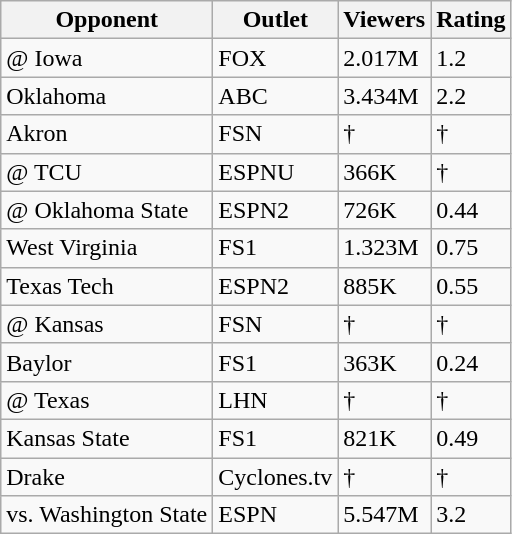<table class="wikitable">
<tr>
<th>Opponent</th>
<th>Outlet</th>
<th>Viewers</th>
<th>Rating</th>
</tr>
<tr>
<td>@ Iowa</td>
<td>FOX</td>
<td>2.017M</td>
<td>1.2</td>
</tr>
<tr>
<td>Oklahoma</td>
<td>ABC</td>
<td>3.434M</td>
<td>2.2</td>
</tr>
<tr>
<td>Akron</td>
<td>FSN</td>
<td>†</td>
<td>†</td>
</tr>
<tr>
<td>@ TCU</td>
<td>ESPNU</td>
<td>366K</td>
<td>†</td>
</tr>
<tr>
<td>@ Oklahoma State</td>
<td>ESPN2</td>
<td>726K</td>
<td>0.44</td>
</tr>
<tr>
<td>West Virginia</td>
<td>FS1</td>
<td>1.323M</td>
<td>0.75</td>
</tr>
<tr>
<td>Texas Tech</td>
<td>ESPN2</td>
<td>885K</td>
<td>0.55</td>
</tr>
<tr>
<td>@ Kansas</td>
<td>FSN</td>
<td>†</td>
<td>†</td>
</tr>
<tr>
<td>Baylor</td>
<td>FS1</td>
<td>363K</td>
<td>0.24</td>
</tr>
<tr>
<td>@ Texas</td>
<td>LHN</td>
<td>†</td>
<td>†</td>
</tr>
<tr>
<td>Kansas State</td>
<td>FS1</td>
<td>821K</td>
<td>0.49</td>
</tr>
<tr>
<td>Drake</td>
<td>Cyclones.tv</td>
<td>†</td>
<td>†</td>
</tr>
<tr>
<td>vs. Washington State</td>
<td>ESPN</td>
<td>5.547M</td>
<td>3.2</td>
</tr>
</table>
